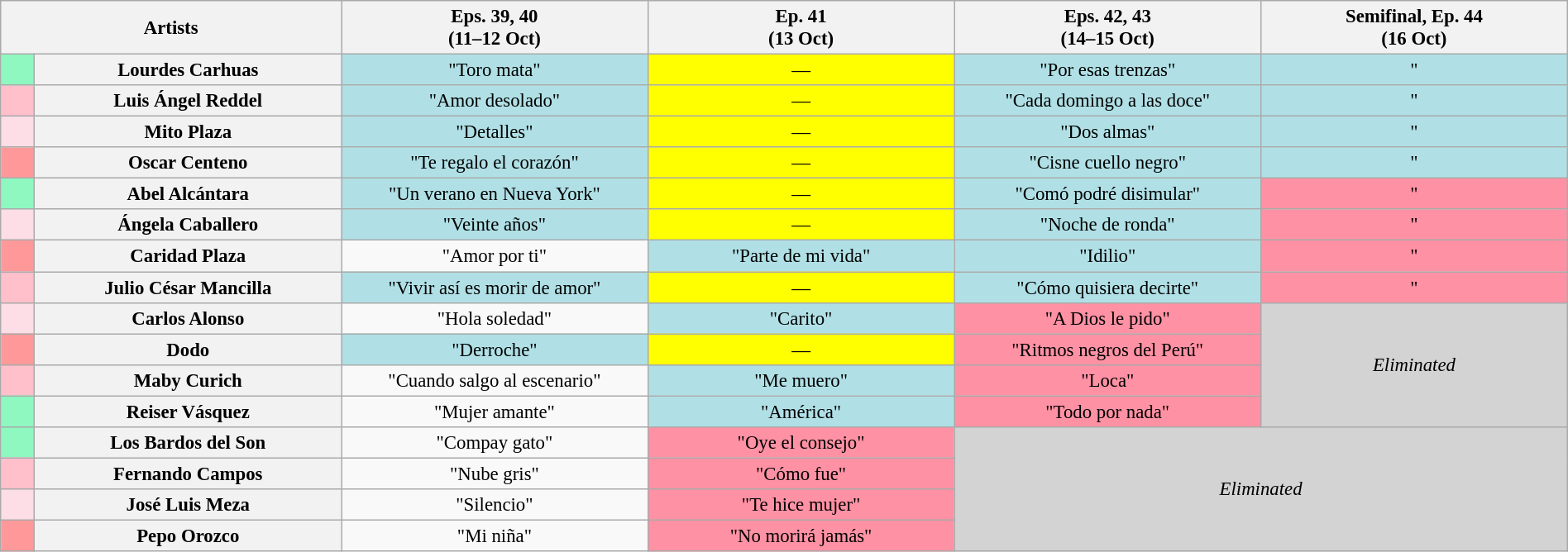<table class="wikitable" style="text-align:center; font-size:95%; width:100%">
<tr>
<th colspan="2">Artists</th>
<th style="width:09%">Eps. 39, 40<br>(11–12 Oct)</th>
<th style="width:09%">Ep. 41<br>(13 Oct)</th>
<th style="width:09%">Eps. 42, 43<br>(14–15 Oct)</th>
<th style="width:09%">Semifinal, Ep. 44<br>(16 Oct)</th>
</tr>
<tr>
<th style="background:#8ff7c0"></th>
<th>Lourdes Carhuas</th>
<td bgcolor="#b0e0e6">"Toro mata"</td>
<td bgcolor="yellow">—</td>
<td bgcolor="#b0e0e6">"Por esas trenzas"</td>
<td bgcolor="#b0e0e6">"</td>
</tr>
<tr>
<th style="background: pink"></th>
<th>Luis Ángel Reddel</th>
<td bgcolor="#b0e0e6">"Amor desolado"</td>
<td bgcolor="yellow">—</td>
<td bgcolor="#b0e0e6">"Cada domingo a las doce"</td>
<td bgcolor="#b0e0e6">"</td>
</tr>
<tr>
<th style="background:#fddde6"></th>
<th style="width:09%">Mito Plaza</th>
<td bgcolor="#b0e0e6">"Detalles"</td>
<td bgcolor="yellow">—</td>
<td bgcolor="#b0e0e6">"Dos almas"</td>
<td bgcolor="#b0e0e6">"</td>
</tr>
<tr>
<th style="background:#ff9999"></th>
<th>Oscar Centeno</th>
<td bgcolor="#b0e0e6">"Te regalo el corazón"</td>
<td bgcolor="yellow">—</td>
<td bgcolor="#b0e0e6">"Cisne cuello negro"</td>
<td bgcolor="#b0e0e6">"</td>
</tr>
<tr>
<th style="background:#8ff7c0"></th>
<th>Abel Alcántara</th>
<td bgcolor="#b0e0e6">"Un verano en Nueva York"</td>
<td bgcolor="yellow">—</td>
<td bgcolor="#b0e0e6">"Comó podré disimular"</td>
<td bgcolor="#FF91A4">"</td>
</tr>
<tr>
<th style="background:#fddde6"></th>
<th>Ángela Caballero</th>
<td bgcolor="#b0e0e6">"Veinte años"</td>
<td bgcolor="yellow">—</td>
<td bgcolor="#b0e0e6">"Noche de ronda"</td>
<td bgcolor="#FF91A4">"</td>
</tr>
<tr>
<th style="background:#ff9999"></th>
<th>Caridad Plaza</th>
<td>"Amor por ti"</td>
<td bgcolor="#b0e0e6">"Parte de mi vida"</td>
<td bgcolor="#b0e0e6">"Idilio"</td>
<td bgcolor="#FF91A4">"</td>
</tr>
<tr>
<th style="background: pink"></th>
<th>Julio César Mancilla</th>
<td bgcolor="#b0e0e6">"Vivir así es morir de amor"</td>
<td bgcolor="yellow">—</td>
<td bgcolor="#b0e0e6">"Cómo quisiera decirte"</td>
<td bgcolor="#FF91A4">"</td>
</tr>
<tr>
<th style="background:#fddde6"></th>
<th>Carlos Alonso</th>
<td>"Hola soledad"</td>
<td bgcolor="#b0e0e6">"Carito"</td>
<td bgcolor="#FF91A4">"A Dios le pido"</td>
<td bgcolor="lightgrey" rowspan="4"><em>Eliminated</em></td>
</tr>
<tr>
<th style="background:#ff9999"></th>
<th>Dodo</th>
<td bgcolor="#b0e0e6">"Derroche"</td>
<td bgcolor="yellow">—</td>
<td bgcolor="#FF91A4">"Ritmos negros del Perú"</td>
</tr>
<tr>
<th style="background: pink"></th>
<th>Maby Curich</th>
<td>"Cuando salgo al escenario"</td>
<td bgcolor="#b0e0e6">"Me muero"</td>
<td bgcolor="#FF91A4">"Loca"</td>
</tr>
<tr>
<th style="background:#8ff7c0"></th>
<th>Reiser Vásquez</th>
<td>"Mujer amante"</td>
<td bgcolor="#b0e0e6">"América"</td>
<td bgcolor="#FF91A4">"Todo por nada"</td>
</tr>
<tr>
<th style="background:#8ff7c0"></th>
<th>Los Bardos del Son</th>
<td>"Compay gato"</td>
<td bgcolor="#FF91A4">"Oye el consejo"</td>
<td bgcolor="lightgrey" colspan="3" rowspan="4"><em>Eliminated</em></td>
</tr>
<tr>
<th style="background: pink"></th>
<th>Fernando Campos</th>
<td>"Nube gris"</td>
<td bgcolor="#FF91A4">"Cómo fue"</td>
</tr>
<tr>
<th style="width:01%; background:#fddde6"></th>
<th>José Luis Meza</th>
<td>"Silencio"</td>
<td bgcolor="#FF91A4">"Te hice mujer"</td>
</tr>
<tr>
<th style="background:#ff9999"></th>
<th>Pepo Orozco</th>
<td>"Mi niña"</td>
<td bgcolor="#FF91A4">"No morirá jamás"</td>
</tr>
</table>
